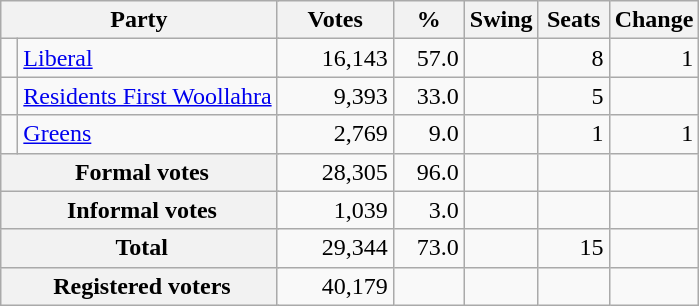<table class="wikitable" style="text-align:right; margin-bottom:0">
<tr>
<th style="width:10px" colspan=3>Party</th>
<th style="width:70px;">Votes</th>
<th style="width:40px;">%</th>
<th style="width:40px;">Swing</th>
<th style="width:40px;">Seats</th>
<th style="width:40px;">Change</th>
</tr>
<tr>
<td> </td>
<td style="text-align:left;" colspan="2"><a href='#'>Liberal</a></td>
<td>16,143</td>
<td>57.0</td>
<td></td>
<td>8</td>
<td> 1</td>
</tr>
<tr>
<td> </td>
<td style="text-align:left;" colspan="2"><a href='#'>Residents First Woollahra</a></td>
<td>9,393</td>
<td>33.0</td>
<td></td>
<td>5</td>
<td></td>
</tr>
<tr>
<td> </td>
<td style="text-align:left;" colspan="2"><a href='#'>Greens</a></td>
<td>2,769</td>
<td>9.0</td>
<td></td>
<td>1</td>
<td> 1</td>
</tr>
<tr>
<th colspan="3" rowspan="1"> Formal votes</th>
<td>28,305</td>
<td>96.0</td>
<td></td>
<td></td>
<td></td>
</tr>
<tr>
<th colspan="3" rowspan="1"> Informal votes</th>
<td>1,039</td>
<td>3.0</td>
<td></td>
<td></td>
<td></td>
</tr>
<tr>
<th colspan="3" rowspan="1"> <strong>Total </strong></th>
<td>29,344</td>
<td>73.0</td>
<td></td>
<td>15</td>
<td></td>
</tr>
<tr>
<th colspan="3" rowspan="1"> Registered voters</th>
<td>40,179</td>
<td></td>
<td></td>
<td></td>
<td></td>
</tr>
</table>
